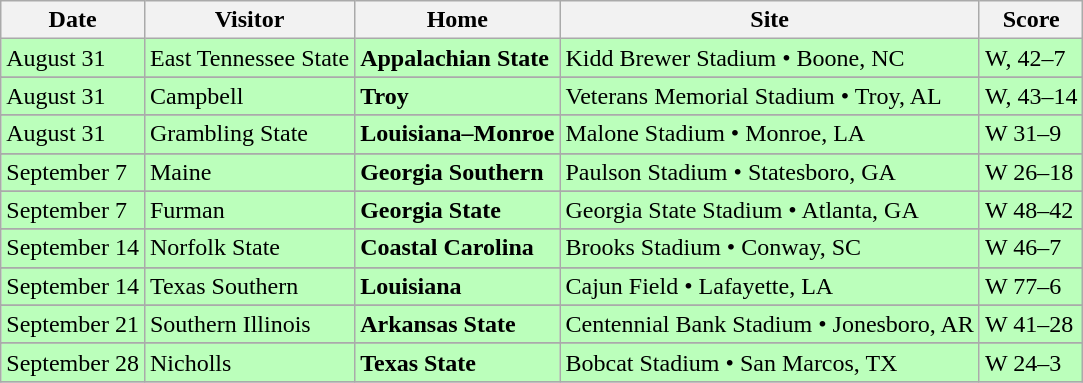<table class="wikitable">
<tr>
<th>Date</th>
<th>Visitor</th>
<th>Home</th>
<th>Site</th>
<th>Score</th>
</tr>
<tr style="background:#bfb">
<td>August 31</td>
<td>East Tennessee State</td>
<td><strong>Appalachian State</strong></td>
<td>Kidd Brewer Stadium • Boone, NC</td>
<td>W, 42–7</td>
</tr>
<tr>
</tr>
<tr style="background:#bfb">
<td>August 31</td>
<td>Campbell</td>
<td><strong>Troy</strong></td>
<td>Veterans Memorial Stadium • Troy, AL</td>
<td>W, 43–14</td>
</tr>
<tr>
</tr>
<tr style="background:#bfb">
<td>August 31</td>
<td>Grambling State</td>
<td><strong>Louisiana–Monroe</strong></td>
<td>Malone Stadium • Monroe, LA</td>
<td>W 31–9</td>
</tr>
<tr>
</tr>
<tr style="background:#bfb">
<td>September 7</td>
<td>Maine</td>
<td><strong>Georgia Southern</strong></td>
<td>Paulson Stadium • Statesboro, GA</td>
<td>W 26–18</td>
</tr>
<tr>
</tr>
<tr style="background:#bfb">
<td>September 7</td>
<td>Furman</td>
<td><strong>Georgia State</strong></td>
<td>Georgia State Stadium • Atlanta, GA</td>
<td>W 48–42</td>
</tr>
<tr>
</tr>
<tr style="background:#bfb">
<td>September 14</td>
<td>Norfolk State</td>
<td><strong>Coastal Carolina</strong></td>
<td>Brooks Stadium • Conway, SC</td>
<td>W 46–7</td>
</tr>
<tr>
</tr>
<tr style="background:#bfb">
<td>September 14</td>
<td>Texas Southern</td>
<td><strong>Louisiana</strong></td>
<td>Cajun Field • Lafayette, LA</td>
<td>W 77–6</td>
</tr>
<tr>
</tr>
<tr style="background:#bfb">
<td>September 21</td>
<td>Southern Illinois</td>
<td><strong>Arkansas State</strong></td>
<td>Centennial Bank Stadium • Jonesboro, AR</td>
<td>W 41–28</td>
</tr>
<tr>
</tr>
<tr style="background:#bfb">
<td>September 28</td>
<td>Nicholls</td>
<td><strong>Texas State</strong></td>
<td>Bobcat Stadium • San Marcos, TX</td>
<td>W 24–3</td>
</tr>
<tr>
</tr>
</table>
